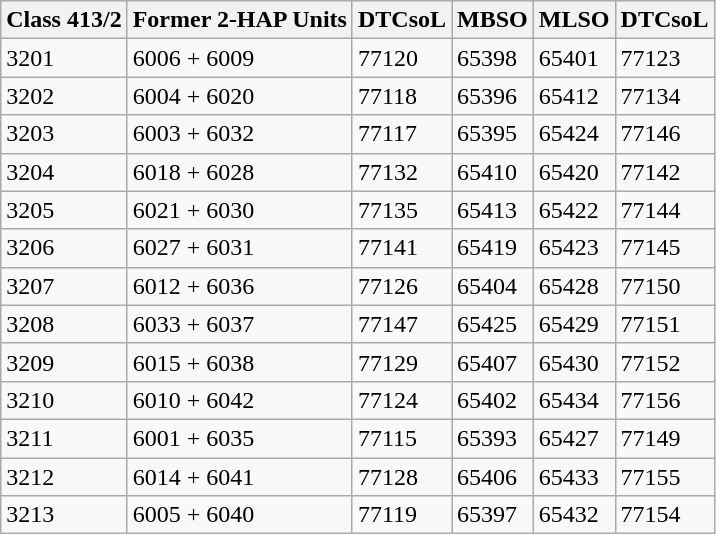<table class=wikitable>
<tr>
<th>Class 413/2</th>
<th>Former 2-HAP Units</th>
<th>DTCsoL</th>
<th>MBSO</th>
<th>MLSO</th>
<th>DTCsoL</th>
</tr>
<tr>
<td>3201</td>
<td>6006 + 6009</td>
<td>77120</td>
<td>65398</td>
<td>65401</td>
<td>77123</td>
</tr>
<tr>
<td>3202</td>
<td>6004 + 6020</td>
<td>77118</td>
<td>65396</td>
<td>65412</td>
<td>77134</td>
</tr>
<tr>
<td>3203</td>
<td>6003 + 6032</td>
<td>77117</td>
<td>65395</td>
<td>65424</td>
<td>77146</td>
</tr>
<tr>
<td>3204</td>
<td>6018 + 6028</td>
<td>77132</td>
<td>65410</td>
<td>65420</td>
<td>77142</td>
</tr>
<tr>
<td>3205</td>
<td>6021 + 6030</td>
<td>77135</td>
<td>65413</td>
<td>65422</td>
<td>77144</td>
</tr>
<tr>
<td>3206</td>
<td>6027 + 6031</td>
<td>77141</td>
<td>65419</td>
<td>65423</td>
<td>77145</td>
</tr>
<tr>
<td>3207</td>
<td>6012 + 6036</td>
<td>77126</td>
<td>65404</td>
<td>65428</td>
<td>77150</td>
</tr>
<tr>
<td>3208</td>
<td>6033 + 6037</td>
<td>77147</td>
<td>65425</td>
<td>65429</td>
<td>77151</td>
</tr>
<tr>
<td>3209</td>
<td>6015 + 6038</td>
<td>77129</td>
<td>65407</td>
<td>65430</td>
<td>77152</td>
</tr>
<tr>
<td>3210</td>
<td>6010 + 6042</td>
<td>77124</td>
<td>65402</td>
<td>65434</td>
<td>77156</td>
</tr>
<tr>
<td>3211</td>
<td>6001 + 6035</td>
<td>77115</td>
<td>65393</td>
<td>65427</td>
<td>77149</td>
</tr>
<tr>
<td>3212</td>
<td>6014 + 6041</td>
<td>77128</td>
<td>65406</td>
<td>65433</td>
<td>77155</td>
</tr>
<tr>
<td>3213</td>
<td>6005 + 6040</td>
<td>77119</td>
<td>65397</td>
<td>65432</td>
<td>77154</td>
</tr>
</table>
